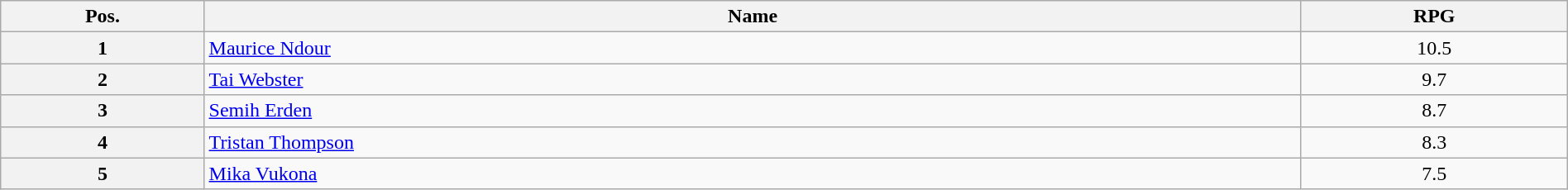<table class=wikitable width=100% style="text-align:center;">
<tr>
<th width="13%">Pos.</th>
<th width="70%">Name</th>
<th width="17%">RPG</th>
</tr>
<tr>
<th>1</th>
<td align=left> <a href='#'>Maurice Ndour</a></td>
<td>10.5</td>
</tr>
<tr>
<th>2</th>
<td align=left> <a href='#'>Tai Webster</a></td>
<td>9.7</td>
</tr>
<tr>
<th>3</th>
<td align=left> <a href='#'>Semih Erden</a></td>
<td>8.7</td>
</tr>
<tr>
<th>4</th>
<td align=left> <a href='#'>Tristan Thompson</a></td>
<td>8.3</td>
</tr>
<tr>
<th>5</th>
<td align=left> <a href='#'>Mika Vukona</a></td>
<td>7.5</td>
</tr>
</table>
